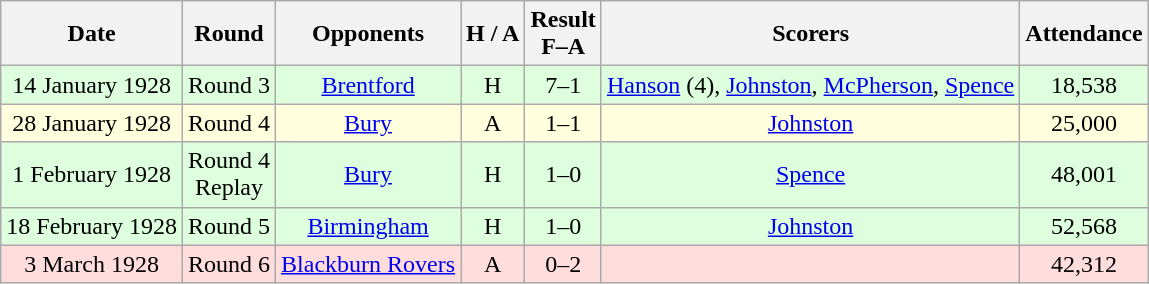<table class="wikitable" style="text-align:center">
<tr>
<th>Date</th>
<th>Round</th>
<th>Opponents</th>
<th>H / A</th>
<th>Result<br>F–A</th>
<th>Scorers</th>
<th>Attendance</th>
</tr>
<tr bgcolor="#ddffdd">
<td>14 January 1928</td>
<td>Round 3</td>
<td><a href='#'>Brentford</a></td>
<td>H</td>
<td>7–1</td>
<td><a href='#'>Hanson</a> (4), <a href='#'>Johnston</a>, <a href='#'>McPherson</a>, <a href='#'>Spence</a></td>
<td>18,538</td>
</tr>
<tr bgcolor="#ffffdd">
<td>28 January 1928</td>
<td>Round 4</td>
<td><a href='#'>Bury</a></td>
<td>A</td>
<td>1–1</td>
<td><a href='#'>Johnston</a></td>
<td>25,000</td>
</tr>
<tr bgcolor="#ddffdd">
<td>1 February 1928</td>
<td>Round 4<br>Replay</td>
<td><a href='#'>Bury</a></td>
<td>H</td>
<td>1–0</td>
<td><a href='#'>Spence</a></td>
<td>48,001</td>
</tr>
<tr bgcolor="#ddffdd">
<td>18 February 1928</td>
<td>Round 5</td>
<td><a href='#'>Birmingham</a></td>
<td>H</td>
<td>1–0</td>
<td><a href='#'>Johnston</a></td>
<td>52,568</td>
</tr>
<tr bgcolor="#ffdddd">
<td>3 March 1928</td>
<td>Round 6</td>
<td><a href='#'>Blackburn Rovers</a></td>
<td>A</td>
<td>0–2</td>
<td></td>
<td>42,312</td>
</tr>
</table>
